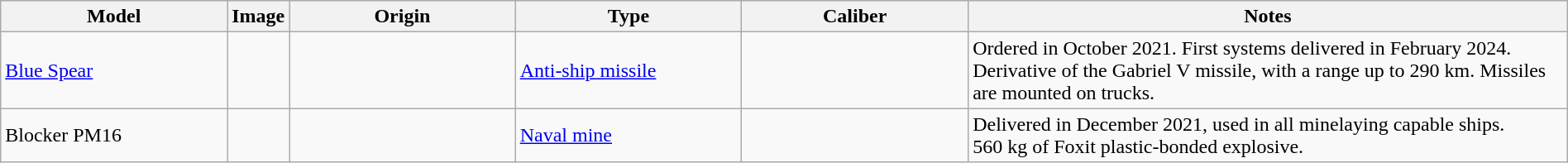<table class="wikitable" style="width:100%;">
<tr>
<th style="width:15%;">Model</th>
<th style="width:0%;">Image</th>
<th style="width:15%;">Origin</th>
<th style="width:15%;">Type</th>
<th style="width:15%;">Caliber</th>
<th style="width:40%;">Notes</th>
</tr>
<tr>
<td><a href='#'>Blue Spear</a></td>
<td></td>
<td></td>
<td><a href='#'>Anti-ship missile</a></td>
<td></td>
<td>Ordered in October 2021. First systems delivered in February 2024. Derivative of the Gabriel V missile, with a range up to 290 km. Missiles are mounted on trucks.</td>
</tr>
<tr>
<td>Blocker PM16</td>
<td></td>
<td></td>
<td><a href='#'>Naval mine</a></td>
<td></td>
<td>Delivered in December 2021, used in all minelaying capable ships.<br>560 kg of Foxit plastic-bonded explosive.</td>
</tr>
</table>
